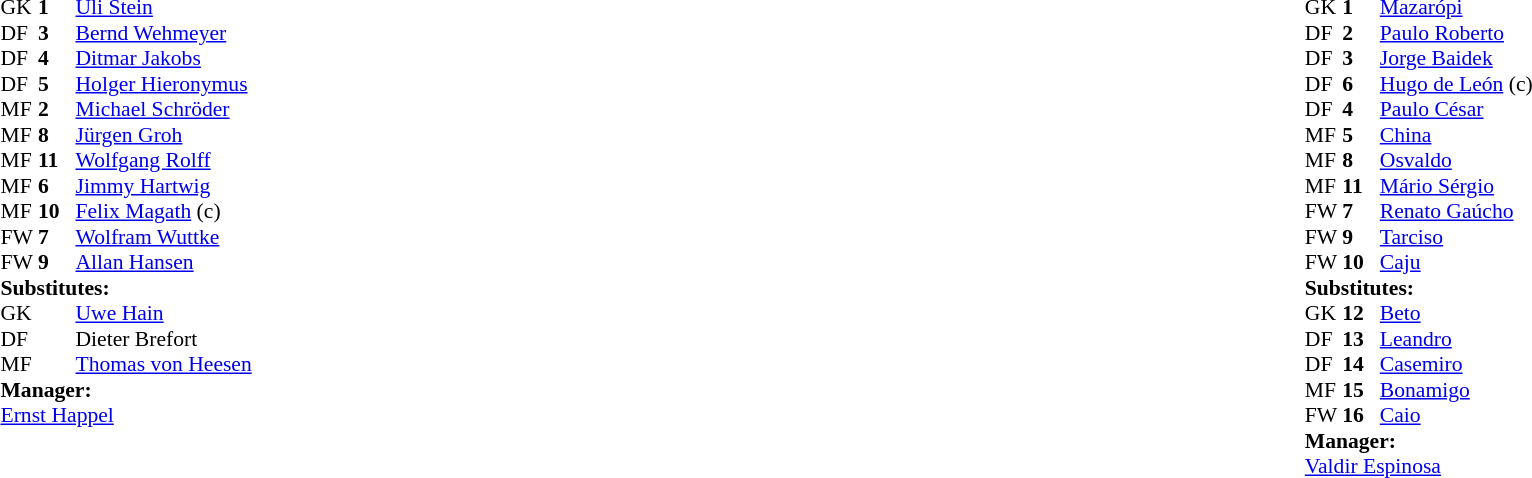<table width="100%">
<tr>
<td valign="top" width="50%"><br><table style="font-size: 90%" cellspacing="0" cellpadding="0">
<tr>
<td colspan="4"></td>
</tr>
<tr>
<th width="25"></th>
<th width="25"></th>
</tr>
<tr>
<td>GK</td>
<td><strong>1</strong></td>
<td> <a href='#'>Uli Stein</a></td>
<td></td>
</tr>
<tr>
<td>DF</td>
<td><strong>3</strong></td>
<td> <a href='#'>Bernd Wehmeyer</a></td>
</tr>
<tr>
<td>DF</td>
<td><strong>4</strong></td>
<td> <a href='#'>Ditmar Jakobs</a></td>
</tr>
<tr>
<td>DF</td>
<td><strong>5</strong></td>
<td> <a href='#'>Holger Hieronymus</a></td>
</tr>
<tr>
<td>MF</td>
<td><strong>2</strong></td>
<td> <a href='#'>Michael Schröder</a></td>
</tr>
<tr>
<td>MF</td>
<td><strong>8</strong></td>
<td> <a href='#'>Jürgen Groh</a></td>
</tr>
<tr>
<td>MF</td>
<td><strong>11</strong></td>
<td> <a href='#'>Wolfgang Rolff</a></td>
</tr>
<tr>
<td>MF</td>
<td><strong>6</strong></td>
<td> <a href='#'>Jimmy Hartwig</a></td>
</tr>
<tr>
<td>MF</td>
<td><strong>10</strong></td>
<td> <a href='#'>Felix Magath</a> (c)</td>
</tr>
<tr>
<td>FW</td>
<td><strong>7</strong></td>
<td> <a href='#'>Wolfram Wuttke</a></td>
</tr>
<tr>
<td>FW</td>
<td><strong>9</strong></td>
<td> <a href='#'>Allan Hansen</a></td>
</tr>
<tr>
<td colspan=3><strong>Substitutes:</strong></td>
</tr>
<tr>
<td>GK</td>
<td></td>
<td> <a href='#'>Uwe Hain</a></td>
<td></td>
</tr>
<tr>
<td>DF</td>
<td></td>
<td> Dieter Brefort</td>
</tr>
<tr>
<td>MF</td>
<td></td>
<td> <a href='#'>Thomas von Heesen</a></td>
</tr>
<tr>
<td colspan=3><strong>Manager:</strong></td>
</tr>
<tr>
<td colspan="4"> <a href='#'>Ernst Happel</a></td>
</tr>
</table>
</td>
<td valign="top"></td>
<td valign="top" width="50%"><br><table style="font-size: 90%" cellspacing="0" cellpadding="0" align="center">
<tr>
<td colspan="4"></td>
</tr>
<tr>
<th width="25"></th>
<th width="25"></th>
</tr>
<tr>
<td>GK</td>
<td><strong>1</strong></td>
<td> <a href='#'>Mazarópi</a></td>
<td></td>
</tr>
<tr>
<td>DF</td>
<td><strong>2</strong></td>
<td> <a href='#'>Paulo Roberto</a></td>
</tr>
<tr>
<td>DF</td>
<td><strong>3</strong></td>
<td> <a href='#'>Jorge Baidek</a></td>
</tr>
<tr>
<td>DF</td>
<td><strong>6</strong></td>
<td> <a href='#'>Hugo de León</a> (c)</td>
<td></td>
</tr>
<tr>
<td>DF</td>
<td><strong>4</strong></td>
<td> <a href='#'>Paulo César</a></td>
</tr>
<tr>
<td>MF</td>
<td><strong>5</strong></td>
<td> <a href='#'>China</a></td>
</tr>
<tr>
<td>MF</td>
<td><strong>8</strong></td>
<td> <a href='#'>Osvaldo</a></td>
<td></td>
</tr>
<tr>
<td>MF</td>
<td><strong>11</strong></td>
<td> <a href='#'>Mário Sérgio</a></td>
</tr>
<tr>
<td>FW</td>
<td><strong>7</strong></td>
<td> <a href='#'>Renato Gaúcho</a></td>
<td></td>
</tr>
<tr>
<td>FW</td>
<td><strong>9</strong></td>
<td> <a href='#'>Tarciso</a></td>
</tr>
<tr>
<td>FW</td>
<td><strong>10</strong></td>
<td> <a href='#'>Caju</a></td>
<td></td>
<td></td>
</tr>
<tr>
<td colspan=3><strong>Substitutes:</strong></td>
</tr>
<tr>
<td>GK</td>
<td><strong>12</strong></td>
<td> <a href='#'>Beto</a></td>
</tr>
<tr>
<td>DF</td>
<td><strong>13</strong></td>
<td> <a href='#'>Leandro</a></td>
</tr>
<tr>
<td>DF</td>
<td><strong>14</strong></td>
<td> <a href='#'>Casemiro</a></td>
</tr>
<tr>
<td>MF</td>
<td><strong>15</strong></td>
<td> <a href='#'>Bonamigo</a></td>
<td></td>
</tr>
<tr>
<td>FW</td>
<td><strong>16</strong></td>
<td> <a href='#'>Caio</a></td>
<td></td>
<td></td>
</tr>
<tr>
<td colspan=3><strong>Manager:</strong></td>
</tr>
<tr>
<td colspan="4"> <a href='#'>Valdir Espinosa</a></td>
</tr>
</table>
</td>
</tr>
</table>
